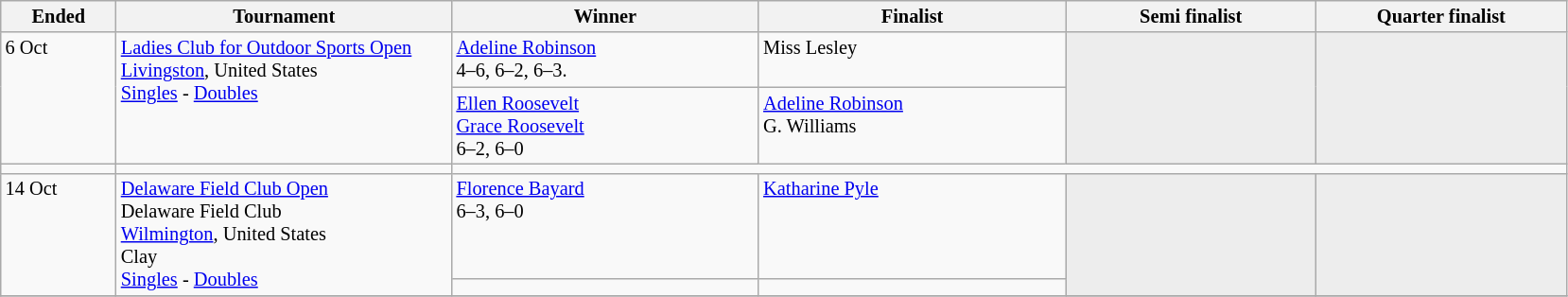<table class="wikitable" style="font-size:85%;">
<tr>
<th width="75">Ended</th>
<th width="230">Tournament</th>
<th width="210">Winner</th>
<th width="210">Finalist</th>
<th width="170">Semi finalist</th>
<th width="170">Quarter finalist</th>
</tr>
<tr valign=top>
<td rowspan=2>6 Oct</td>
<td rowspan=2><a href='#'>Ladies Club for Outdoor Sports Open</a><br><a href='#'>Livingston</a>, United States<br><a href='#'>Singles</a> - <a href='#'>Doubles</a></td>
<td> <a href='#'>Adeline Robinson</a><br>4–6, 6–2, 6–3.</td>
<td> Miss Lesley</td>
<td style="background:#ededed;" rowspan=2></td>
<td style="background:#ededed;" rowspan=2></td>
</tr>
<tr valign=top>
<td> <a href='#'>Ellen Roosevelt</a><br> <a href='#'>Grace Roosevelt</a><br>6–2, 6–0</td>
<td> <a href='#'>Adeline Robinson</a><br> G. Williams</td>
</tr>
<tr valign=top>
<td></td>
<td></td>
</tr>
<tr valign=top>
<td rowspan=2>14 Oct</td>
<td rowspan=2><a href='#'>Delaware Field Club Open</a><br>Delaware Field Club<br><a href='#'>Wilmington</a>, United States<br>Clay<br><a href='#'>Singles</a> - <a href='#'>Doubles</a></td>
<td> <a href='#'>Florence Bayard</a><br>6–3, 6–0</td>
<td>  <a href='#'>Katharine Pyle</a></td>
<td style="background:#ededed;" rowspan=2></td>
<td style="background:#ededed;" rowspan=2></td>
</tr>
<tr valign=top>
<td></td>
<td></td>
</tr>
<tr valign=top>
</tr>
</table>
